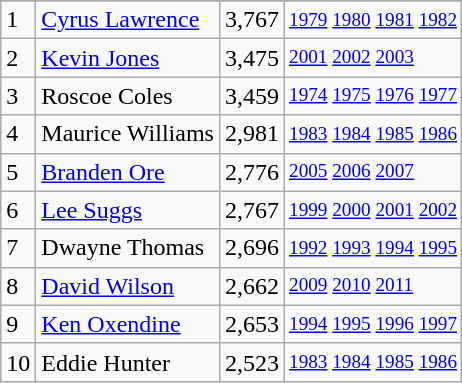<table class="wikitable">
<tr>
</tr>
<tr>
<td>1</td>
<td><a href='#'>Cyrus Lawrence</a></td>
<td>3,767</td>
<td style="font-size:80%;"><a href='#'>1979</a> <a href='#'>1980</a> <a href='#'>1981</a> <a href='#'>1982</a></td>
</tr>
<tr>
<td>2</td>
<td><a href='#'>Kevin Jones</a></td>
<td>3,475</td>
<td style="font-size:80%;"><a href='#'>2001</a> <a href='#'>2002</a> <a href='#'>2003</a></td>
</tr>
<tr>
<td>3</td>
<td>Roscoe Coles</td>
<td>3,459</td>
<td style="font-size:80%;"><a href='#'>1974</a> <a href='#'>1975</a> <a href='#'>1976</a> <a href='#'>1977</a></td>
</tr>
<tr>
<td>4</td>
<td>Maurice Williams</td>
<td>2,981</td>
<td style="font-size:80%;"><a href='#'>1983</a> <a href='#'>1984</a> <a href='#'>1985</a> <a href='#'>1986</a></td>
</tr>
<tr>
<td>5</td>
<td><a href='#'>Branden Ore</a></td>
<td>2,776</td>
<td style="font-size:80%;"><a href='#'>2005</a> <a href='#'>2006</a> <a href='#'>2007</a></td>
</tr>
<tr>
<td>6</td>
<td><a href='#'>Lee Suggs</a></td>
<td>2,767</td>
<td style="font-size:80%;"><a href='#'>1999</a> <a href='#'>2000</a> <a href='#'>2001</a> <a href='#'>2002</a></td>
</tr>
<tr>
<td>7</td>
<td>Dwayne Thomas</td>
<td>2,696</td>
<td style="font-size:80%;"><a href='#'>1992</a> <a href='#'>1993</a> <a href='#'>1994</a> <a href='#'>1995</a></td>
</tr>
<tr>
<td>8</td>
<td><a href='#'>David Wilson</a></td>
<td>2,662</td>
<td style="font-size:80%;"><a href='#'>2009</a> <a href='#'>2010</a> <a href='#'>2011</a></td>
</tr>
<tr>
<td>9</td>
<td><a href='#'>Ken Oxendine</a></td>
<td>2,653</td>
<td style="font-size:80%;"><a href='#'>1994</a> <a href='#'>1995</a> <a href='#'>1996</a> <a href='#'>1997</a></td>
</tr>
<tr>
<td>10</td>
<td>Eddie Hunter</td>
<td>2,523</td>
<td style="font-size:80%;"><a href='#'>1983</a> <a href='#'>1984</a> <a href='#'>1985</a> <a href='#'>1986</a></td>
</tr>
</table>
